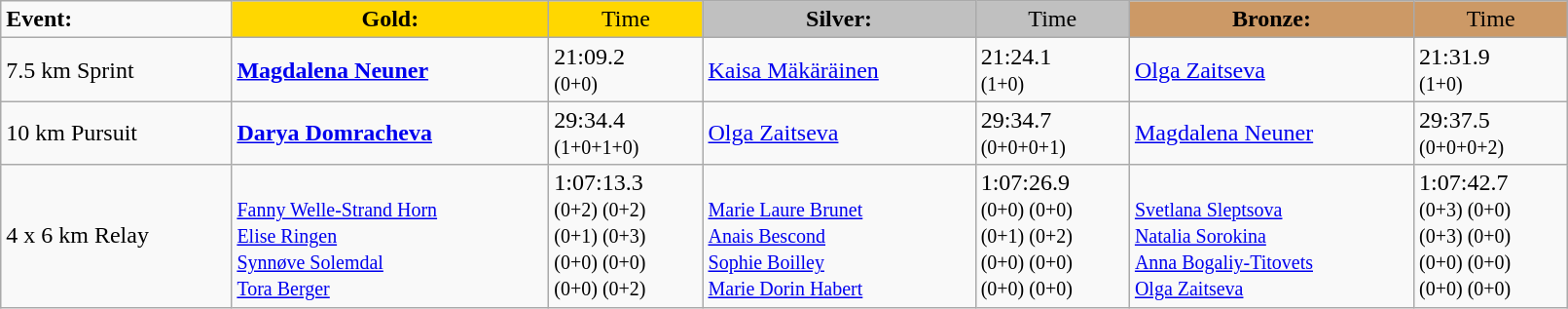<table class="wikitable" width=85%>
<tr>
<td><strong>Event:</strong></td>
<td style="text-align:center;background-color:gold;"><strong>Gold:</strong></td>
<td style="text-align:center;background-color:gold;">Time</td>
<td style="text-align:center;background-color:silver;"><strong>Silver:</strong></td>
<td style="text-align:center;background-color:silver;">Time</td>
<td style="text-align:center;background-color:#CC9966;"><strong>Bronze:</strong></td>
<td style="text-align:center;background-color:#CC9966;">Time</td>
</tr>
<tr>
<td>7.5 km Sprint<br></td>
<td><strong><a href='#'>Magdalena Neuner</a></strong><br><small></small></td>
<td>21:09.2<br><small>(0+0)</small></td>
<td><a href='#'>Kaisa Mäkäräinen</a><br><small></small></td>
<td>21:24.1<br><small>(1+0)</small></td>
<td><a href='#'>Olga Zaitseva</a><br><small></small></td>
<td>21:31.9<br><small>(1+0)</small></td>
</tr>
<tr>
<td>10 km Pursuit<br></td>
<td><strong><a href='#'>Darya Domracheva</a></strong><br><small></small></td>
<td>29:34.4<br><small>(1+0+1+0)</small></td>
<td><a href='#'>Olga Zaitseva</a><br><small></small></td>
<td>29:34.7<br><small>(0+0+0+1)</small></td>
<td><a href='#'>Magdalena Neuner</a><br><small></small></td>
<td>29:37.5<br><small>(0+0+0+2)</small></td>
</tr>
<tr>
<td>4 x 6 km Relay<br></td>
<td><strong></strong>  <br><small><a href='#'>Fanny Welle-Strand Horn</a><br><a href='#'>Elise Ringen</a><br><a href='#'>Synnøve Solemdal</a><br><a href='#'>Tora Berger</a></small></td>
<td>1:07:13.3<br><small>(0+2) (0+2)<br>(0+1) (0+3)<br>(0+0) (0+0)<br>(0+0) (0+2)</small></td>
<td>  <br><small><a href='#'>Marie&nbsp;Laure&nbsp;Brunet</a><br><a href='#'>Anais Bescond</a><br><a href='#'>Sophie Boilley</a><br><a href='#'>Marie Dorin Habert</a></small></td>
<td>1:07:26.9<br><small>(0+0) (0+0)<br>(0+1) (0+2)<br>(0+0) (0+0)<br>(0+0) (0+0)</small></td>
<td>  <br><small><a href='#'>Svetlana Sleptsova</a><br><a href='#'>Natalia Sorokina</a><br><a href='#'>Anna Bogaliy-Titovets</a><br><a href='#'>Olga Zaitseva</a></small></td>
<td>1:07:42.7<br><small>(0+3) (0+0)<br>(0+3) (0+0)<br>(0+0) (0+0)<br>(0+0) (0+0)</small></td>
</tr>
</table>
